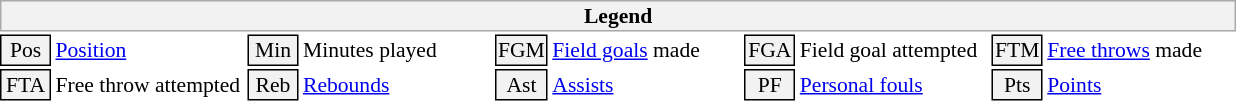<table class="toccolours" style="font-size:90%; white-space:nowrap">
<tr>
<th colspan="10" style="background-color:#F2F2F2; border: 1px solid #AAAAAA">Legend</th>
</tr>
<tr>
<td width="30px" style="text-align:center; background-color:#F2F2F2; border:1px solid black">Pos</td>
<td width="125px"><a href='#'>Position</a></td>
<td width="30px" style="text-align:center; background-color:#F2F2F2; border:1px solid black">Min</td>
<td width="125px">Minutes played</td>
<td width="30px" style="text-align:center; background-color:#F2F2F2; border:1px solid black">FGM</td>
<td width="125px"><a href='#'>Field goals</a> made</td>
<td width="30px" style="text-align:center; background-color:#F2F2F2; border:1px solid black">FGA</td>
<td width="125px">Field goal attempted</td>
<td width="30px" style="text-align:center; background-color:#F2F2F2; border:1px solid black">FTM</td>
<td width="125px"><a href='#'>Free throws</a> made</td>
</tr>
<tr>
<td style="text-align:center; background-color:#F2F2F2; border:1px solid black">FTA</td>
<td>Free throw attempted</td>
<td style="text-align:center; background-color:#F2F2F2; border:1px solid black">Reb</td>
<td><a href='#'>Rebounds</a></td>
<td style="text-align:center; background-color:#F2F2F2; border:1px solid black">Ast</td>
<td><a href='#'>Assists</a></td>
<td style="text-align:center; background-color:#F2F2F2; border:1px solid black">PF</td>
<td><a href='#'>Personal fouls</a></td>
<td style="text-align:center; background-color:#F2F2F2; border:1px solid black">Pts</td>
<td><a href='#'>Points</a></td>
</tr>
</table>
